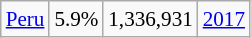<table class="wikitable floatright" style="font-size:88%;">
<tr>
<td><a href='#'>Peru</a></td>
<td>5.9%</td>
<td>1,336,931</td>
<td><a href='#'>2017</a></td>
</tr>
</table>
